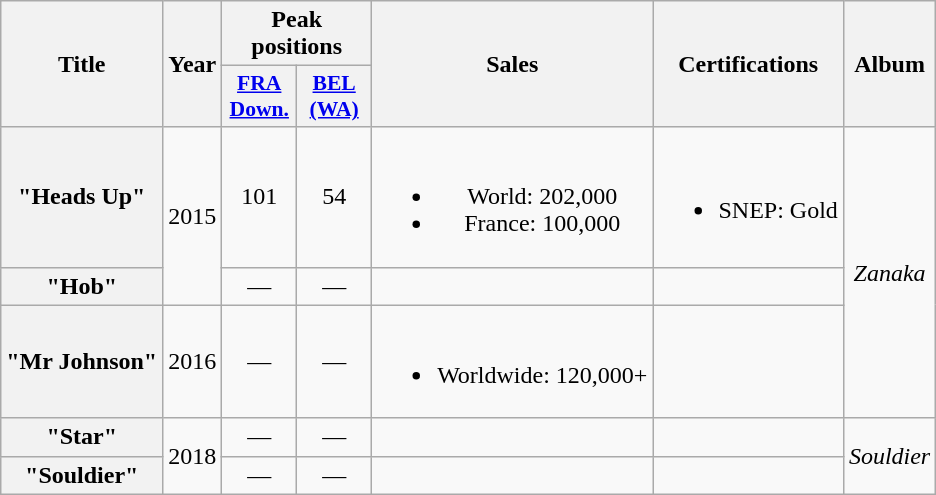<table class="wikitable plainrowheaders" style="text-align:center;">
<tr>
<th align="center" rowspan="2">Title</th>
<th align="center" rowspan="2">Year</th>
<th align="center" colspan="2">Peak positions</th>
<th align="center" rowspan="2">Sales</th>
<th align="center" rowspan="2">Certifications</th>
<th align="center" rowspan="2">Album</th>
</tr>
<tr>
<th scope="col" style="width:3em;font-size:90%;"><a href='#'>FRA<br>Down.</a><br></th>
<th scope="col" style="width:3em;font-size:90%;"><a href='#'>BEL<br>(WA)</a></th>
</tr>
<tr>
<th scope="row">"Heads Up"</th>
<td rowspan=2>2015</td>
<td>101</td>
<td>54</td>
<td><br><ul><li>World: 202,000</li><li>France: 100,000</li></ul></td>
<td><br><ul><li>SNEP: Gold</li></ul></td>
<td rowspan=3><em>Zanaka</em></td>
</tr>
<tr>
<th scope="row">"Hob"</th>
<td>—</td>
<td>—</td>
<td></td>
<td></td>
</tr>
<tr>
<th scope="row">"Mr Johnson"</th>
<td>2016</td>
<td>—</td>
<td>—</td>
<td><br><ul><li>Worldwide: 120,000+</li></ul></td>
<td></td>
</tr>
<tr>
<th scope="row">"Star"</th>
<td rowspan=2>2018</td>
<td>—</td>
<td>—</td>
<td></td>
<td></td>
<td rowspan=2><em>Souldier</em></td>
</tr>
<tr>
<th scope="row">"Souldier"</th>
<td>—</td>
<td>—</td>
<td></td>
<td></td>
</tr>
</table>
